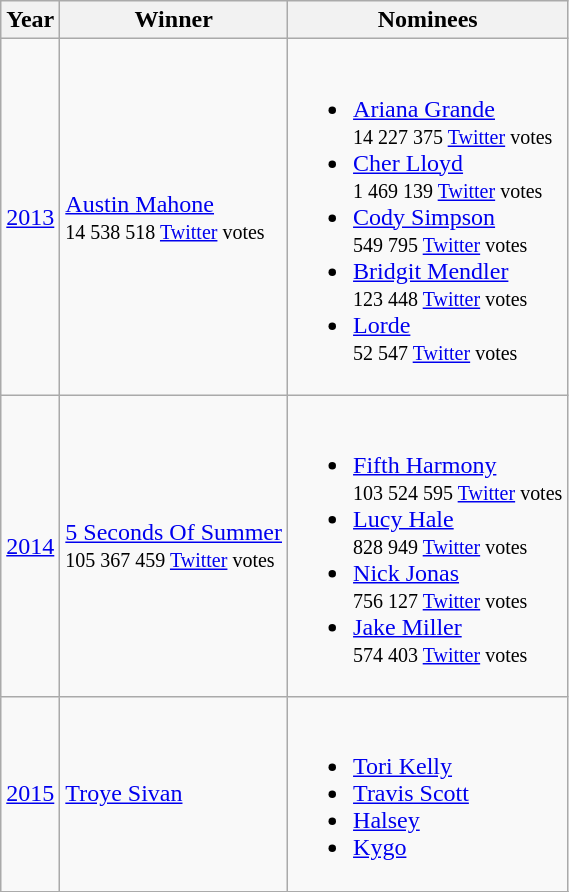<table class="wikitable">
<tr>
<th>Year</th>
<th>Winner</th>
<th>Nominees</th>
</tr>
<tr>
<td><a href='#'>2013</a></td>
<td><a href='#'>Austin Mahone</a>  <br> <small>14 538 518 <a href='#'>Twitter</a> votes</small></td>
<td><br><ul><li><a href='#'>Ariana Grande</a> <br><small> 14 227 375 <a href='#'>Twitter</a> votes</small></li><li><a href='#'>Cher Lloyd</a> <br><small> 1 469 139  <a href='#'>Twitter</a> votes</small></li><li><a href='#'>Cody Simpson</a> <br><small> 549 795 <a href='#'>Twitter</a> votes</small></li><li><a href='#'>Bridgit Mendler</a> <br><small>123 448 <a href='#'>Twitter</a> votes</small></li><li><a href='#'>Lorde</a> <br><small> 52 547 <a href='#'>Twitter</a> votes</small></li></ul></td>
</tr>
<tr>
<td><a href='#'>2014</a></td>
<td><a href='#'>5 Seconds Of Summer</a>  <br> <small>105 367 459 <a href='#'>Twitter</a> votes</small></td>
<td><br><ul><li><a href='#'>Fifth Harmony</a> <br><small> 103 524 595 <a href='#'>Twitter</a> votes</small></li><li><a href='#'>Lucy Hale</a> <br><small> 828 949 <a href='#'>Twitter</a> votes</small></li><li><a href='#'>Nick Jonas</a> <br><small> 756 127 <a href='#'>Twitter</a> votes</small></li><li><a href='#'>Jake Miller</a> <br><small>574 403 <a href='#'>Twitter</a> votes</small></li></ul></td>
</tr>
<tr>
<td><a href='#'>2015</a></td>
<td><a href='#'>Troye Sivan</a></td>
<td><br><ul><li><a href='#'>Tori Kelly</a></li><li><a href='#'>Travis Scott</a></li><li><a href='#'>Halsey</a></li><li><a href='#'>Kygo</a></li></ul></td>
</tr>
<tr>
</tr>
</table>
